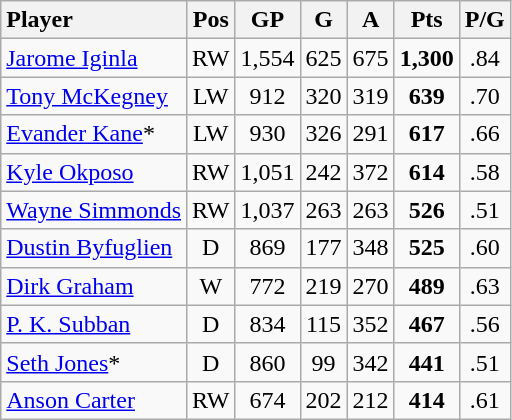<table class="wikitable" style="text-align:center;">
<tr>
<th style="text-align:left;">Player</th>
<th>Pos</th>
<th>GP</th>
<th>G</th>
<th>A</th>
<th>Pts</th>
<th>P/G</th>
</tr>
<tr>
<td style="text-align:left;"><a href='#'>Jarome Iginla</a></td>
<td>RW</td>
<td>1,554</td>
<td>625</td>
<td>675</td>
<td><strong>1,300</strong></td>
<td>.84</td>
</tr>
<tr>
<td style="text-align:left;"><a href='#'>Tony McKegney</a></td>
<td>LW</td>
<td>912</td>
<td>320</td>
<td>319</td>
<td><strong>639</strong></td>
<td>.70</td>
</tr>
<tr>
<td style="text-align:left;"><a href='#'>Evander Kane</a>*</td>
<td>LW</td>
<td>930</td>
<td>326</td>
<td>291</td>
<td><strong>617</strong></td>
<td>.66</td>
</tr>
<tr>
<td style="text-align:left;"><a href='#'>Kyle Okposo</a></td>
<td>RW</td>
<td>1,051</td>
<td>242</td>
<td>372</td>
<td><strong>614</strong></td>
<td>.58</td>
</tr>
<tr>
<td style="text-align:left;"><a href='#'>Wayne Simmonds</a></td>
<td>RW</td>
<td>1,037</td>
<td>263</td>
<td>263</td>
<td><strong>526</strong></td>
<td>.51</td>
</tr>
<tr>
<td style="text-align:left;"><a href='#'>Dustin Byfuglien</a></td>
<td>D</td>
<td>869</td>
<td>177</td>
<td>348</td>
<td><strong>525</strong></td>
<td>.60</td>
</tr>
<tr>
<td style="text-align:left;"><a href='#'>Dirk Graham</a></td>
<td>W</td>
<td>772</td>
<td>219</td>
<td>270</td>
<td><strong>489</strong></td>
<td>.63</td>
</tr>
<tr>
<td style="text-align:left;"><a href='#'>P. K. Subban</a></td>
<td>D</td>
<td>834</td>
<td>115</td>
<td>352</td>
<td><strong>467</strong></td>
<td>.56</td>
</tr>
<tr>
<td style="text-align:left;"><a href='#'>Seth Jones</a>*</td>
<td>D</td>
<td>860</td>
<td>99</td>
<td>342</td>
<td><strong>441</strong></td>
<td>.51</td>
</tr>
<tr>
<td style="text-align:left;"><a href='#'>Anson Carter</a></td>
<td>RW</td>
<td>674</td>
<td>202</td>
<td>212</td>
<td><strong>414</strong></td>
<td>.61</td>
</tr>
</table>
